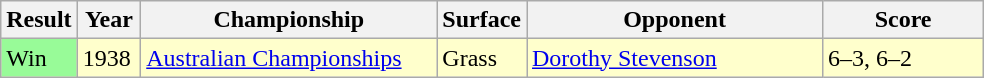<table class="sortable wikitable">
<tr>
<th style="width:40px">Result</th>
<th style="width:35px">Year</th>
<th style="width:190px">Championship</th>
<th style="width:50px">Surface</th>
<th style="width:190px">Opponent</th>
<th style="width:100px" class="unsortable">Score</th>
</tr>
<tr style="background:#ffc;">
<td style="background:#98fb98;">Win</td>
<td>1938</td>
<td><a href='#'>Australian Championships</a></td>
<td>Grass</td>
<td> <a href='#'>Dorothy Stevenson</a></td>
<td>6–3, 6–2</td>
</tr>
</table>
